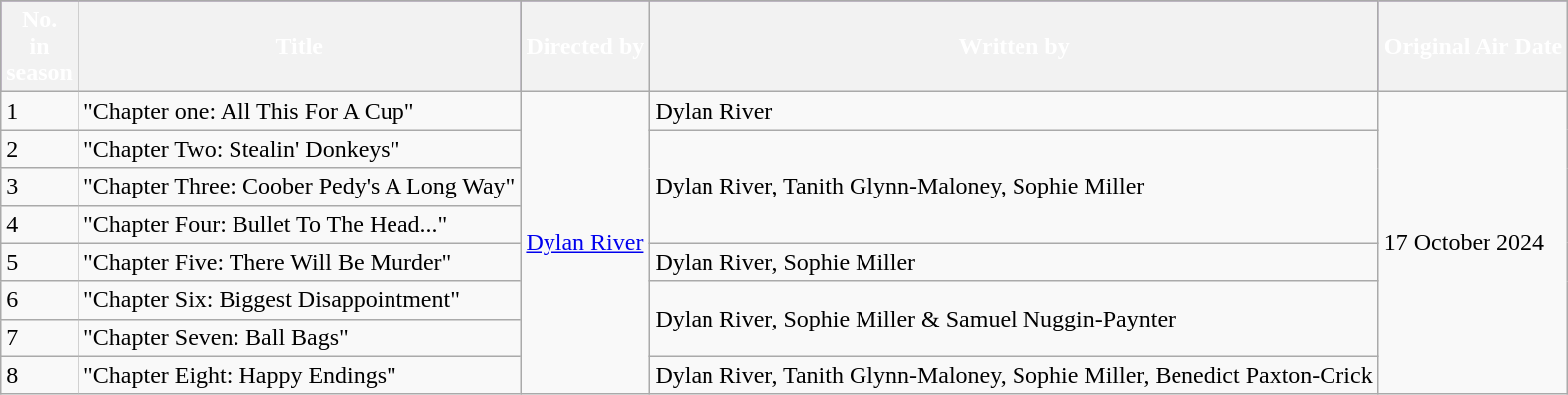<table class="wikitable" style="font-family:inherit;">
<tr style="background-color:#643190; color:#ffffff;">
<th>No.<br> in<br>season</th>
<th>Title</th>
<th>Directed by</th>
<th>Written by</th>
<th>Original Air Date</th>
</tr>
<tr>
<td>1</td>
<td>"Chapter one: All This For A Cup"<br></td>
<td rowspan=8><a href='#'>Dylan River</a></td>
<td>Dylan River</td>
<td rowspan=8>17 October 2024<br></td>
</tr>
<tr>
<td>2</td>
<td>"Chapter Two: Stealin' Donkeys"</td>
<td rowspan=3>Dylan River,  Tanith Glynn-Maloney, Sophie Miller</td>
</tr>
<tr>
<td>3</td>
<td>"Chapter Three: Coober Pedy's A Long Way"</td>
</tr>
<tr>
<td>4</td>
<td>"Chapter Four: Bullet To The Head..."<br></td>
</tr>
<tr>
<td>5</td>
<td>"Chapter Five: There Will Be Murder"</td>
<td>Dylan River, Sophie Miller</td>
</tr>
<tr>
<td>6</td>
<td>"Chapter Six: Biggest Disappointment"</td>
<td rowspan=2>Dylan River, Sophie Miller & Samuel Nuggin-Paynter</td>
</tr>
<tr>
<td>7</td>
<td>"Chapter Seven: Ball Bags"</td>
</tr>
<tr>
<td>8</td>
<td>"Chapter Eight: Happy Endings"</td>
<td>Dylan River,  Tanith Glynn-Maloney, Sophie Miller, Benedict Paxton-Crick</td>
</tr>
</table>
